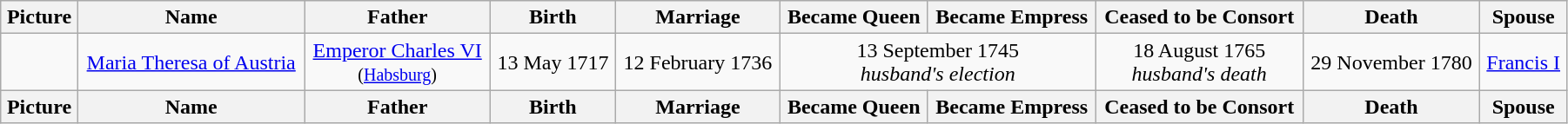<table width=95% class="wikitable">
<tr>
<th>Picture</th>
<th>Name</th>
<th>Father</th>
<th>Birth</th>
<th>Marriage</th>
<th>Became Queen</th>
<th>Became Empress</th>
<th>Ceased to be Consort</th>
<th>Death</th>
<th>Spouse</th>
</tr>
<tr>
<td align=center></td>
<td align="center"><a href='#'>Maria Theresa of Austria</a></td>
<td align="center"><a href='#'>Emperor Charles VI</a><br><small>(<a href='#'>Habsburg</a>)</small></td>
<td align="center">13 May 1717</td>
<td align="center">12 February 1736</td>
<td align="center" colspan="2">13 September 1745<br><em>husband's election</em></td>
<td align="center">18 August 1765<br><em>husband's death</em></td>
<td align="center">29 November 1780</td>
<td align="center"><a href='#'>Francis I</a></td>
</tr>
<tr>
<th>Picture</th>
<th>Name</th>
<th>Father</th>
<th>Birth</th>
<th>Marriage</th>
<th>Became Queen</th>
<th>Became Empress</th>
<th>Ceased to be Consort</th>
<th>Death</th>
<th>Spouse</th>
</tr>
</table>
